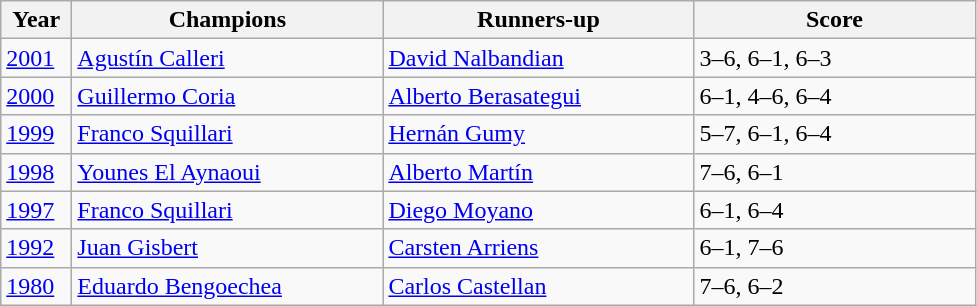<table class="wikitable">
<tr>
<th style="width:40px">Year</th>
<th style="width:200px">Champions</th>
<th style="width:200px">Runners-up</th>
<th style="width:180px" class="unsortable">Score</th>
</tr>
<tr>
<td><a href='#'>2001</a></td>
<td> <a href='#'>Agustín Calleri</a></td>
<td> <a href='#'>David Nalbandian</a></td>
<td>3–6, 6–1, 6–3</td>
</tr>
<tr>
<td><a href='#'>2000</a></td>
<td> <a href='#'>Guillermo Coria</a></td>
<td> <a href='#'>Alberto Berasategui</a></td>
<td>6–1, 4–6, 6–4</td>
</tr>
<tr>
<td><a href='#'>1999</a></td>
<td> <a href='#'>Franco Squillari</a></td>
<td> <a href='#'>Hernán Gumy</a></td>
<td>5–7, 6–1, 6–4</td>
</tr>
<tr>
<td><a href='#'>1998</a></td>
<td> <a href='#'>Younes El Aynaoui</a></td>
<td> <a href='#'>Alberto Martín</a></td>
<td>7–6, 6–1</td>
</tr>
<tr>
<td><a href='#'>1997</a></td>
<td> <a href='#'>Franco Squillari</a></td>
<td> <a href='#'>Diego Moyano</a></td>
<td>6–1, 6–4</td>
</tr>
<tr>
<td><a href='#'>1992</a></td>
<td> <a href='#'>Juan Gisbert</a></td>
<td> <a href='#'>Carsten Arriens</a></td>
<td>6–1, 7–6</td>
</tr>
<tr>
<td><a href='#'>1980</a></td>
<td> <a href='#'>Eduardo Bengoechea</a></td>
<td> <a href='#'>Carlos Castellan</a></td>
<td>7–6, 6–2</td>
</tr>
</table>
